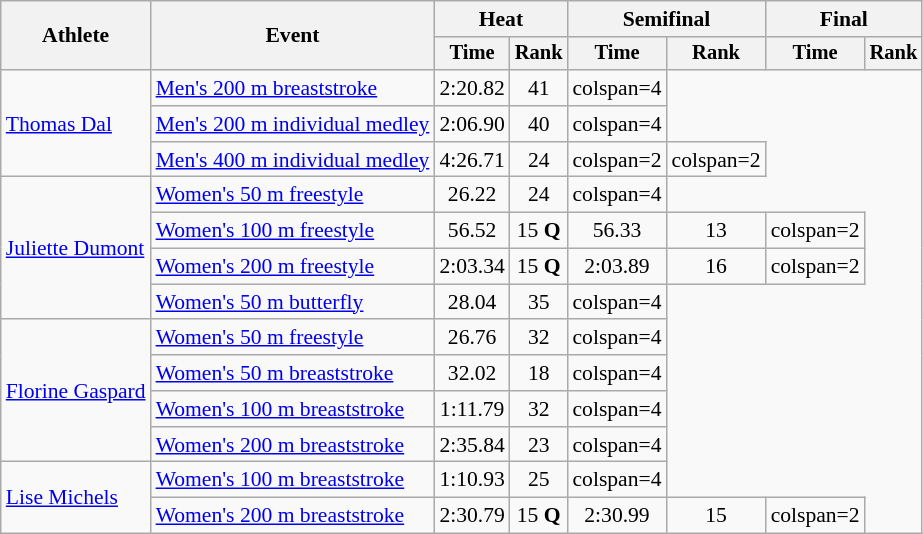<table class="wikitable" style="text-align:center; font-size:90%">
<tr>
<th rowspan=2>Athlete</th>
<th rowspan=2>Event</th>
<th colspan=2>Heat</th>
<th colspan=2>Semifinal</th>
<th colspan=2>Final</th>
</tr>
<tr style="font-size:95%">
<th>Time</th>
<th>Rank</th>
<th>Time</th>
<th>Rank</th>
<th>Time</th>
<th>Rank</th>
</tr>
<tr>
<td rowspan=3 align=left><a href='#'>Thomas Dal</a></td>
<td align=left><a href='#'>Men's 200 m breaststroke</a></td>
<td>2:20.82</td>
<td>41</td>
<td>colspan=4 </td>
</tr>
<tr>
<td align=left><a href='#'>Men's 200 m individual medley</a></td>
<td>2:06.90</td>
<td>40</td>
<td>colspan=4 </td>
</tr>
<tr>
<td align=left><a href='#'>Men's 400 m individual medley</a></td>
<td>4:26.71</td>
<td>24</td>
<td>colspan=2 </td>
<td>colspan=2 </td>
</tr>
<tr>
<td rowspan=4 align=left><a href='#'>Juliette Dumont</a></td>
<td align=left><a href='#'>Women's 50 m freestyle</a></td>
<td>26.22</td>
<td>24</td>
<td>colspan=4 </td>
</tr>
<tr>
<td align=left><a href='#'>Women's 100 m freestyle</a></td>
<td>56.52</td>
<td>15 <strong>Q</strong></td>
<td>56.33</td>
<td>13</td>
<td>colspan=2 </td>
</tr>
<tr>
<td align=left><a href='#'>Women's 200 m freestyle</a></td>
<td>2:03.34</td>
<td>15 <strong>Q</strong></td>
<td>2:03.89</td>
<td>16</td>
<td>colspan=2 </td>
</tr>
<tr>
<td align=left><a href='#'>Women's 50 m butterfly</a></td>
<td>28.04</td>
<td>35</td>
<td>colspan=4 </td>
</tr>
<tr>
<td rowspan=4 align=left><a href='#'>Florine Gaspard</a></td>
<td align=left><a href='#'>Women's 50 m freestyle</a></td>
<td>26.76</td>
<td>32</td>
<td>colspan=4 </td>
</tr>
<tr>
<td align=left><a href='#'>Women's 50 m breaststroke</a></td>
<td>32.02</td>
<td>18</td>
<td>colspan=4 </td>
</tr>
<tr>
<td align=left><a href='#'>Women's 100 m breaststroke</a></td>
<td>1:11.79</td>
<td>32</td>
<td>colspan=4 </td>
</tr>
<tr>
<td align=left><a href='#'>Women's 200 m breaststroke</a></td>
<td>2:35.84</td>
<td>23</td>
<td>colspan=4 </td>
</tr>
<tr>
<td rowspan=2 align=left><a href='#'>Lise Michels</a></td>
<td align=left><a href='#'>Women's 100 m breaststroke</a></td>
<td>1:10.93</td>
<td>25</td>
<td>colspan=4 </td>
</tr>
<tr>
<td align=left><a href='#'>Women's 200 m breaststroke</a></td>
<td>2:30.79</td>
<td>15 <strong>Q</strong></td>
<td>2:30.99</td>
<td>15</td>
<td>colspan=2 </td>
</tr>
</table>
